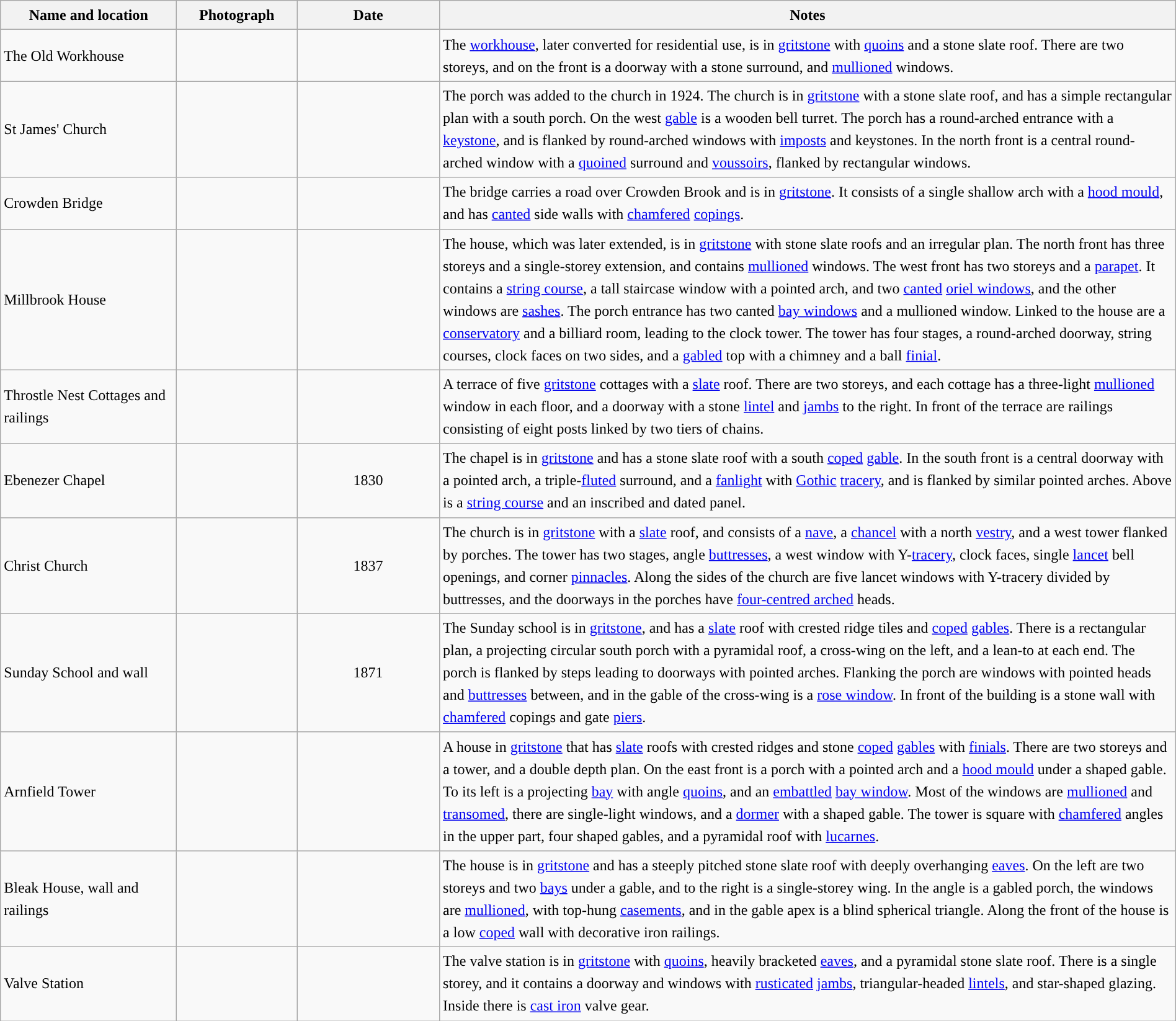<table class="wikitable sortable plainrowheaders" style="width:100%;border:0px;text-align:left;line-height:150%;">
<tr>
<th scope="col"  style="width:150px">Name and location</th>
<th scope="col"  style="width:100px" class="unsortable">Photograph</th>
<th scope="col"  style="width:120px">Date</th>
<th scope="col"  style="width:650px" class="unsortable">Notes</th>
</tr>
<tr>
<td>The Old Workhouse<br><small></small></td>
<td></td>
<td align="center"></td>
<td>The <a href='#'>workhouse</a>, later converted for residential use, is in <a href='#'>gritstone</a> with <a href='#'>quoins</a> and a stone slate roof.  There are two storeys, and on the front is a doorway with a stone surround, and <a href='#'>mullioned</a> windows.</td>
</tr>
<tr>
<td>St James' Church<br><small></small></td>
<td></td>
<td align="center"></td>
<td>The porch was added to the church in 1924.  The church is in <a href='#'>gritstone</a> with a stone slate roof, and has a simple rectangular plan with a south porch.  On the west <a href='#'>gable</a> is a wooden bell turret.  The porch has a round-arched entrance with a <a href='#'>keystone</a>, and is flanked by round-arched windows with <a href='#'>imposts</a> and keystones.  In the north front is a central round-arched window with a <a href='#'>quoined</a> surround and <a href='#'>voussoirs</a>, flanked by rectangular windows.</td>
</tr>
<tr>
<td>Crowden Bridge<br><small></small></td>
<td></td>
<td align="center"></td>
<td>The bridge carries a road over Crowden Brook and is in <a href='#'>gritstone</a>.  It consists of a single shallow arch with a <a href='#'>hood mould</a>, and has <a href='#'>canted</a> side walls with <a href='#'>chamfered</a> <a href='#'>copings</a>.</td>
</tr>
<tr>
<td>Millbrook House<br><small></small></td>
<td></td>
<td align="center"></td>
<td>The house, which was later extended, is in <a href='#'>gritstone</a> with stone slate roofs and an irregular plan.  The north front has three storeys and a single-storey extension, and contains <a href='#'>mullioned</a> windows.  The west front has two storeys and a <a href='#'>parapet</a>.  It contains a <a href='#'>string course</a>, a tall staircase window with a pointed arch, and two <a href='#'>canted</a> <a href='#'>oriel windows</a>, and the other windows are <a href='#'>sashes</a>.  The porch entrance has two canted <a href='#'>bay windows</a> and a mullioned window.  Linked to the house are a <a href='#'>conservatory</a> and a billiard room, leading to the clock tower.  The tower has four stages, a round-arched doorway, string courses, clock faces on two sides, and a <a href='#'>gabled</a> top with a chimney and a ball <a href='#'>finial</a>.</td>
</tr>
<tr>
<td>Throstle Nest Cottages and railings<br><small></small></td>
<td></td>
<td align="center"></td>
<td>A terrace of five <a href='#'>gritstone</a> cottages with a <a href='#'>slate</a> roof.  There are two storeys, and each cottage has a three-light <a href='#'>mullioned</a> window in each floor, and a doorway with a stone <a href='#'>lintel</a> and <a href='#'>jambs</a> to the right.  In front of the terrace are railings consisting of eight posts linked by two tiers of chains.</td>
</tr>
<tr>
<td>Ebenezer Chapel<br><small></small></td>
<td></td>
<td align="center">1830</td>
<td>The chapel is in <a href='#'>gritstone</a> and has a stone slate roof with a south <a href='#'>coped</a> <a href='#'>gable</a>.  In the south front is a central doorway with a pointed arch, a triple-<a href='#'>fluted</a> surround, and a <a href='#'>fanlight</a> with <a href='#'>Gothic</a> <a href='#'>tracery</a>, and is flanked by similar pointed arches.  Above is a <a href='#'>string course</a> and an inscribed and dated panel.</td>
</tr>
<tr>
<td>Christ Church<br><small></small></td>
<td></td>
<td align="center">1837</td>
<td>The church is in <a href='#'>gritstone</a> with a <a href='#'>slate</a> roof, and consists of a <a href='#'>nave</a>, a <a href='#'>chancel</a> with a north <a href='#'>vestry</a>, and a west tower flanked by porches.  The tower has two stages, angle <a href='#'>buttresses</a>, a west window with Y-<a href='#'>tracery</a>, clock faces, single <a href='#'>lancet</a> bell openings, and corner <a href='#'>pinnacles</a>.  Along the sides of the church are five lancet windows with Y-tracery divided by buttresses, and the doorways in the porches have <a href='#'>four-centred arched</a> heads.</td>
</tr>
<tr>
<td>Sunday School and wall<br><small></small></td>
<td></td>
<td align="center">1871</td>
<td>The Sunday school is in <a href='#'>gritstone</a>, and has a <a href='#'>slate</a> roof with crested ridge tiles and <a href='#'>coped</a> <a href='#'>gables</a>.  There is a rectangular plan, a projecting circular south porch with a pyramidal roof, a cross-wing on the left, and a lean-to at each end.  The porch is flanked by steps leading to doorways with pointed arches.  Flanking the porch are windows with pointed heads and <a href='#'>buttresses</a> between, and in the gable of the cross-wing is a <a href='#'>rose window</a>.  In front of the building is a stone wall with <a href='#'>chamfered</a> copings and gate <a href='#'>piers</a>.</td>
</tr>
<tr>
<td>Arnfield Tower<br><small></small></td>
<td></td>
<td align="center"></td>
<td>A house in <a href='#'>gritstone</a> that has <a href='#'>slate</a> roofs with crested ridges and stone <a href='#'>coped</a> <a href='#'>gables</a> with <a href='#'>finials</a>.  There are two storeys and a tower, and a double depth plan.  On the east front is a porch with a pointed arch and a <a href='#'>hood mould</a> under a shaped gable.  To its left is a projecting <a href='#'>bay</a> with angle <a href='#'>quoins</a>, and an <a href='#'>embattled</a> <a href='#'>bay window</a>.  Most of the windows are <a href='#'>mullioned</a> and <a href='#'>transomed</a>, there are single-light windows, and a <a href='#'>dormer</a> with a shaped gable.  The tower is square with <a href='#'>chamfered</a> angles in the upper part, four shaped gables, and a pyramidal roof with <a href='#'>lucarnes</a>.</td>
</tr>
<tr>
<td>Bleak House, wall and railings<br><small></small></td>
<td></td>
<td align="center"></td>
<td>The house is in <a href='#'>gritstone</a> and has a steeply pitched stone slate roof with deeply overhanging <a href='#'>eaves</a>.  On the left are two storeys and two <a href='#'>bays</a> under a gable, and to the right is a single-storey wing.   In the angle is a gabled porch, the windows are <a href='#'>mullioned</a>, with top-hung <a href='#'>casements</a>, and in the gable apex is a blind spherical triangle.  Along the front of the house is a low <a href='#'>coped</a> wall with decorative iron railings.</td>
</tr>
<tr>
<td>Valve Station<br><small></small></td>
<td></td>
<td align="center"></td>
<td>The valve station is in <a href='#'>gritstone</a> with <a href='#'>quoins</a>, heavily bracketed <a href='#'>eaves</a>, and a pyramidal stone slate roof.  There is a single storey, and it contains a doorway and windows with <a href='#'>rusticated</a> <a href='#'>jambs</a>, triangular-headed <a href='#'>lintels</a>, and star-shaped glazing.  Inside there is <a href='#'>cast iron</a> valve gear.</td>
</tr>
<tr>
</tr>
</table>
